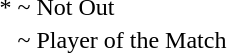<table>
<tr>
<td>*</td>
<td>~ Not Out</td>
</tr>
<tr>
<td></td>
<td>~ Player of the Match</td>
</tr>
</table>
